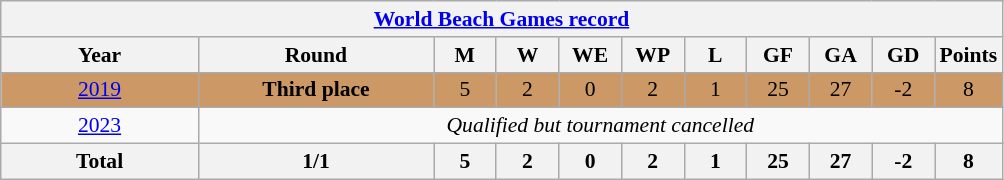<table class="wikitable" style="text-align: center;font-size:90%;">
<tr>
<th colspan=11><a href='#'>World Beach Games record</a></th>
</tr>
<tr>
<th width=125>Year</th>
<th width=150>Round</th>
<th width=35>M</th>
<th width=35>W</th>
<th width=35>WE</th>
<th width=35>WP</th>
<th width=35>L</th>
<th width=35>GF</th>
<th width=35>GA</th>
<th width=35>GD</th>
<th width=35>Points</th>
</tr>
<tr bgcolor="#cc9966">
<td> <a href='#'>2019</a></td>
<td><strong>Third place</strong></td>
<td>5</td>
<td>2</td>
<td>0</td>
<td>2</td>
<td>1</td>
<td>25</td>
<td>27</td>
<td>-2</td>
<td>8</td>
</tr>
<tr>
<td> <a href='#'>2023</a></td>
<td Colspan=10><em>Qualified but tournament cancelled</em></td>
</tr>
<tr>
<th>Total</th>
<th>1/1</th>
<th>5</th>
<th>2</th>
<th>0</th>
<th>2</th>
<th>1</th>
<th>25</th>
<th>27</th>
<th>-2</th>
<th>8</th>
</tr>
</table>
